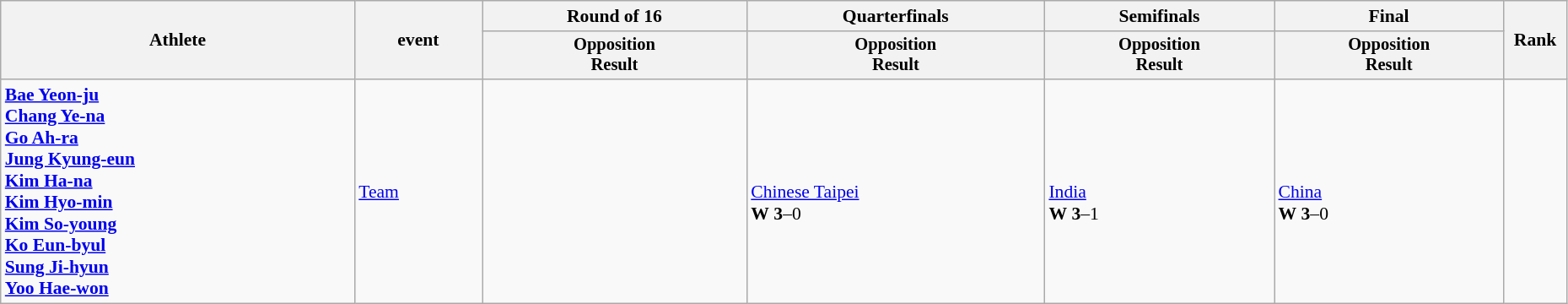<table class="wikitable" width="98%" style="text-align:left; font-size:90%">
<tr>
<th rowspan=2>Athlete</th>
<th rowspan=2>event</th>
<th>Round of 16</th>
<th>Quarterfinals</th>
<th>Semifinals</th>
<th>Final</th>
<th rowspan=2 width="43px">Rank</th>
</tr>
<tr style="font-size:95%">
<th>Opposition<br>Result</th>
<th>Opposition<br>Result</th>
<th>Opposition<br>Result</th>
<th>Opposition<br>Result</th>
</tr>
<tr>
<td><strong><a href='#'>Bae Yeon-ju</a><br><a href='#'>Chang Ye-na</a><br><a href='#'>Go Ah-ra</a><br><a href='#'>Jung Kyung-eun</a><br><a href='#'>Kim Ha-na</a><br><a href='#'>Kim Hyo-min</a><br><a href='#'>Kim So-young</a><br><a href='#'>Ko Eun-byul</a><br><a href='#'>Sung Ji-hyun</a><br><a href='#'>Yoo Hae-won</a></strong></td>
<td><a href='#'>Team</a></td>
<td></td>
<td><br><a href='#'>Chinese Taipei</a><br><strong>W</strong> <strong>3</strong>–0</td>
<td><br><a href='#'>India</a><br><strong>W</strong> <strong>3</strong>–1</td>
<td><br><a href='#'>China</a><br><strong>W</strong> <strong>3</strong>–0</td>
<td align=center></td>
</tr>
</table>
